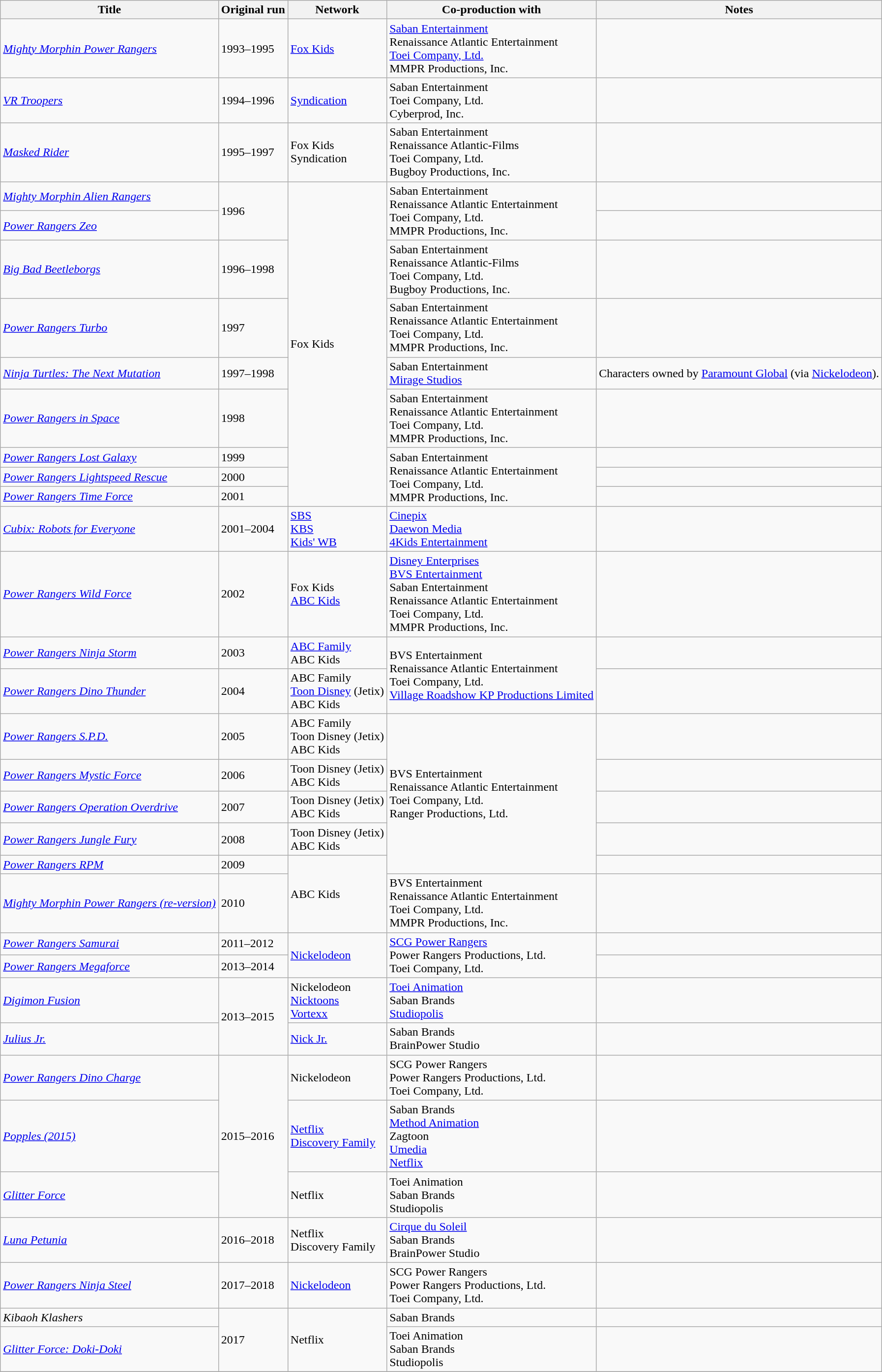<table class="wikitable sortable">
<tr>
<th>Title</th>
<th>Original run</th>
<th>Network</th>
<th>Co-production with</th>
<th>Notes</th>
</tr>
<tr>
<td><em><a href='#'>Mighty Morphin Power Rangers</a></em></td>
<td>1993–1995</td>
<td><a href='#'>Fox Kids</a></td>
<td><a href='#'>Saban Entertainment</a><br>Renaissance Atlantic Entertainment<br><a href='#'>Toei Company, Ltd.</a><br>MMPR Productions, Inc.</td>
<td></td>
</tr>
<tr>
<td><em><a href='#'>VR Troopers</a></em></td>
<td>1994–1996</td>
<td><a href='#'>Syndication</a></td>
<td>Saban Entertainment<br>Toei Company, Ltd.<br>Cyberprod, Inc.</td>
<td></td>
</tr>
<tr>
<td><em><a href='#'>Masked Rider</a></em></td>
<td>1995–1997</td>
<td>Fox Kids<br>Syndication</td>
<td>Saban Entertainment<br>Renaissance Atlantic-Films<br>Toei Company, Ltd.<br>Bugboy Productions, Inc.</td>
<td></td>
</tr>
<tr>
<td><em><a href='#'>Mighty Morphin Alien Rangers</a></em></td>
<td rowspan="2">1996</td>
<td rowspan="9">Fox Kids</td>
<td rowspan="2">Saban Entertainment<br>Renaissance Atlantic Entertainment<br>Toei Company, Ltd.<br>MMPR Productions, Inc.</td>
<td></td>
</tr>
<tr>
<td><em><a href='#'>Power Rangers Zeo</a></em></td>
<td></td>
</tr>
<tr>
<td><em><a href='#'>Big Bad Beetleborgs</a></em></td>
<td>1996–1998</td>
<td>Saban Entertainment<br>Renaissance Atlantic-Films<br>Toei Company, Ltd.<br>Bugboy Productions, Inc.</td>
<td></td>
</tr>
<tr>
<td><em><a href='#'>Power Rangers Turbo</a></em></td>
<td>1997</td>
<td>Saban Entertainment<br>Renaissance Atlantic Entertainment<br>Toei Company, Ltd.<br>MMPR Productions, Inc.</td>
<td></td>
</tr>
<tr>
<td><em><a href='#'>Ninja Turtles: The Next Mutation</a></em></td>
<td>1997–1998</td>
<td>Saban Entertainment<br><a href='#'>Mirage Studios</a></td>
<td>Characters owned by <a href='#'>Paramount Global</a> (via <a href='#'>Nickelodeon</a>).</td>
</tr>
<tr>
<td><em><a href='#'>Power Rangers in Space</a></em></td>
<td>1998</td>
<td>Saban Entertainment<br>Renaissance Atlantic Entertainment<br>Toei Company, Ltd.<br>MMPR Productions, Inc.</td>
<td></td>
</tr>
<tr>
<td><em><a href='#'>Power Rangers Lost Galaxy</a></em></td>
<td>1999</td>
<td rowspan="3">Saban Entertainment<br>Renaissance Atlantic Entertainment<br>Toei Company, Ltd.<br>MMPR Productions, Inc.</td>
<td></td>
</tr>
<tr>
<td><em><a href='#'>Power Rangers Lightspeed Rescue</a></em></td>
<td>2000</td>
<td></td>
</tr>
<tr>
<td><em><a href='#'>Power Rangers Time Force</a></em></td>
<td>2001</td>
<td></td>
</tr>
<tr>
<td><em><a href='#'>Cubix: Robots for Everyone</a></em></td>
<td>2001–2004</td>
<td><a href='#'>SBS</a><br><a href='#'>KBS</a><br><a href='#'>Kids' WB</a></td>
<td><a href='#'>Cinepix</a><br><a href='#'>Daewon Media</a><br><a href='#'>4Kids Entertainment</a></td>
<td></td>
</tr>
<tr>
<td><em><a href='#'>Power Rangers Wild Force</a></em></td>
<td>2002</td>
<td>Fox Kids<br><a href='#'>ABC Kids</a></td>
<td><a href='#'>Disney Enterprises</a><br><a href='#'>BVS Entertainment</a><br>Saban Entertainment<br>Renaissance Atlantic Entertainment<br>Toei Company, Ltd.<br>MMPR Productions, Inc.</td>
<td></td>
</tr>
<tr>
<td><em><a href='#'>Power Rangers Ninja Storm</a></em></td>
<td>2003</td>
<td><a href='#'>ABC Family</a><br>ABC Kids</td>
<td rowspan="2">BVS Entertainment<br>Renaissance Atlantic Entertainment<br>Toei Company, Ltd.<br><a href='#'>Village Roadshow KP Productions Limited</a></td>
<td></td>
</tr>
<tr>
<td><em><a href='#'>Power Rangers Dino Thunder</a></em></td>
<td>2004</td>
<td>ABC Family<br><a href='#'>Toon Disney</a> (Jetix)<br>ABC Kids</td>
<td></td>
</tr>
<tr>
<td><em><a href='#'>Power Rangers S.P.D.</a></em></td>
<td>2005</td>
<td>ABC Family<br>Toon Disney (Jetix)<br>ABC Kids</td>
<td rowspan="5">BVS Entertainment<br>Renaissance Atlantic Entertainment<br>Toei Company, Ltd.<br>Ranger Productions, Ltd.</td>
<td></td>
</tr>
<tr>
<td><em><a href='#'>Power Rangers Mystic Force</a></em></td>
<td>2006</td>
<td>Toon Disney (Jetix)<br>ABC Kids</td>
<td></td>
</tr>
<tr>
<td><em><a href='#'>Power Rangers Operation Overdrive</a></em></td>
<td>2007</td>
<td>Toon Disney (Jetix)<br>ABC Kids</td>
<td></td>
</tr>
<tr>
<td><em><a href='#'>Power Rangers Jungle Fury</a></em></td>
<td>2008</td>
<td>Toon Disney (Jetix)<br>ABC Kids</td>
<td></td>
</tr>
<tr>
<td><em><a href='#'>Power Rangers RPM</a></em></td>
<td>2009</td>
<td rowspan="2">ABC Kids</td>
<td></td>
</tr>
<tr>
<td><em><a href='#'>Mighty Morphin Power Rangers (re-version)</a></em></td>
<td>2010</td>
<td>BVS Entertainment<br>Renaissance Atlantic Entertainment<br>Toei Company, Ltd.<br>MMPR Productions, Inc.</td>
<td></td>
</tr>
<tr>
<td><em><a href='#'>Power Rangers Samurai</a></em></td>
<td>2011–2012</td>
<td rowspan="2"><a href='#'>Nickelodeon</a></td>
<td rowspan="2"><a href='#'>SCG Power Rangers</a><br>Power Rangers Productions, Ltd.<br>Toei Company, Ltd.</td>
<td></td>
</tr>
<tr>
<td><em><a href='#'>Power Rangers Megaforce</a></em></td>
<td>2013–2014</td>
<td></td>
</tr>
<tr>
<td><em><a href='#'>Digimon Fusion</a></em></td>
<td rowspan="2">2013–2015</td>
<td>Nickelodeon<br><a href='#'>Nicktoons</a><br><a href='#'>Vortexx</a></td>
<td><a href='#'>Toei Animation</a><br>Saban Brands<br><a href='#'>Studiopolis</a></td>
<td></td>
</tr>
<tr>
<td><em><a href='#'>Julius Jr.</a></em></td>
<td><a href='#'>Nick Jr.</a></td>
<td>Saban Brands<br>BrainPower Studio</td>
<td></td>
</tr>
<tr>
<td><em><a href='#'>Power Rangers Dino Charge</a></em></td>
<td rowspan="3">2015–2016</td>
<td>Nickelodeon</td>
<td>SCG Power Rangers<br>Power Rangers Productions, Ltd.<br>Toei Company, Ltd.</td>
<td></td>
</tr>
<tr>
<td><em><a href='#'>Popples (2015)</a></em></td>
<td><a href='#'>Netflix</a><br><a href='#'>Discovery Family</a></td>
<td>Saban Brands<br><a href='#'>Method Animation</a><br>Zagtoon<br><a href='#'>Umedia</a><br><a href='#'>Netflix</a></td>
<td></td>
</tr>
<tr>
<td><em><a href='#'>Glitter Force</a></em></td>
<td>Netflix</td>
<td>Toei Animation<br>Saban Brands<br>Studiopolis</td>
<td></td>
</tr>
<tr>
<td><em><a href='#'>Luna Petunia</a></em></td>
<td>2016–2018</td>
<td>Netflix<br>Discovery Family</td>
<td><a href='#'>Cirque du Soleil</a><br>Saban Brands<br>BrainPower Studio</td>
<td></td>
</tr>
<tr>
<td><em><a href='#'>Power Rangers Ninja Steel</a></em></td>
<td>2017–2018</td>
<td><a href='#'>Nickelodeon</a></td>
<td>SCG Power Rangers<br>Power Rangers Productions, Ltd.<br>Toei Company, Ltd.</td>
<td></td>
</tr>
<tr>
<td><em>Kibaoh Klashers</em></td>
<td rowspan="2">2017</td>
<td rowspan="2">Netflix</td>
<td>Saban Brands</td>
<td></td>
</tr>
<tr>
<td><em><a href='#'>Glitter Force: Doki-Doki</a></em></td>
<td>Toei Animation<br>Saban Brands<br>Studiopolis</td>
<td></td>
</tr>
<tr>
</tr>
</table>
